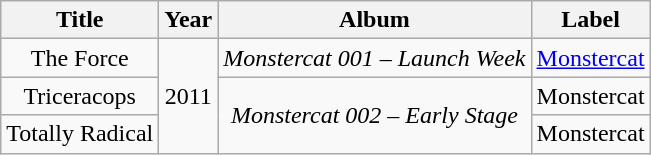<table class="wikitable plainrowheaders" style="text-align:center;">
<tr>
<th scope="col">Title</th>
<th scope="col">Year</th>
<th scope="col">Album</th>
<th scope="col">Label</th>
</tr>
<tr>
<td>The Force</td>
<td rowspan="3">2011</td>
<td><em>Monstercat 001 – Launch Week</em></td>
<td><a href='#'>Monstercat</a></td>
</tr>
<tr>
<td>Triceracops</td>
<td rowspan="2"><em>Monstercat 002 – Early Stage</em></td>
<td>Monstercat</td>
</tr>
<tr>
<td>Totally Radical</td>
<td>Monstercat</td>
</tr>
</table>
